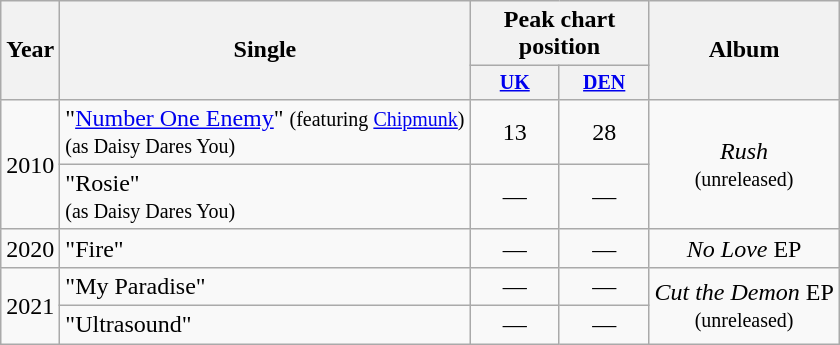<table class="wikitable">
<tr>
<th rowspan="2">Year</th>
<th rowspan="2">Single</th>
<th colspan="2">Peak chart position</th>
<th rowspan="2">Album</th>
</tr>
<tr style=font-size:smaller>
<th style="width:4em;"><a href='#'>UK</a><br></th>
<th style="width:4em;"><a href='#'>DEN</a></th>
</tr>
<tr>
<td rowspan="2">2010</td>
<td>"<a href='#'>Number One Enemy</a>" <small>(featuring <a href='#'>Chipmunk</a>)</small><br><small>(as Daisy Dares You)</small></td>
<td style="text-align:center;">13</td>
<td style="text-align:center;">28</td>
<td rowspan="2" style="text-align:center;"><em>Rush</em><br><small>(unreleased)</small></td>
</tr>
<tr>
<td>"Rosie"<br><small>(as Daisy Dares You)</small></td>
<td style="text-align:center;">—</td>
<td style="text-align:center;">—</td>
</tr>
<tr>
<td rowspan="1">2020</td>
<td>"Fire"</td>
<td style="text-align:center;">—</td>
<td style="text-align:center;">—</td>
<td rowspan="1" style="text-align:center;"><em>No Love</em> EP</td>
</tr>
<tr>
<td rowspan="2">2021</td>
<td>"My Paradise"</td>
<td style="text-align:center;">—</td>
<td style="text-align:center;">—</td>
<td rowspan="2" style="text-align:center;"><em>Cut the Demon</em> EP<br><small>(unreleased)</small></td>
</tr>
<tr>
<td>"Ultrasound"</td>
<td style="text-align:center;">—</td>
<td style="text-align:center;">—</td>
</tr>
</table>
